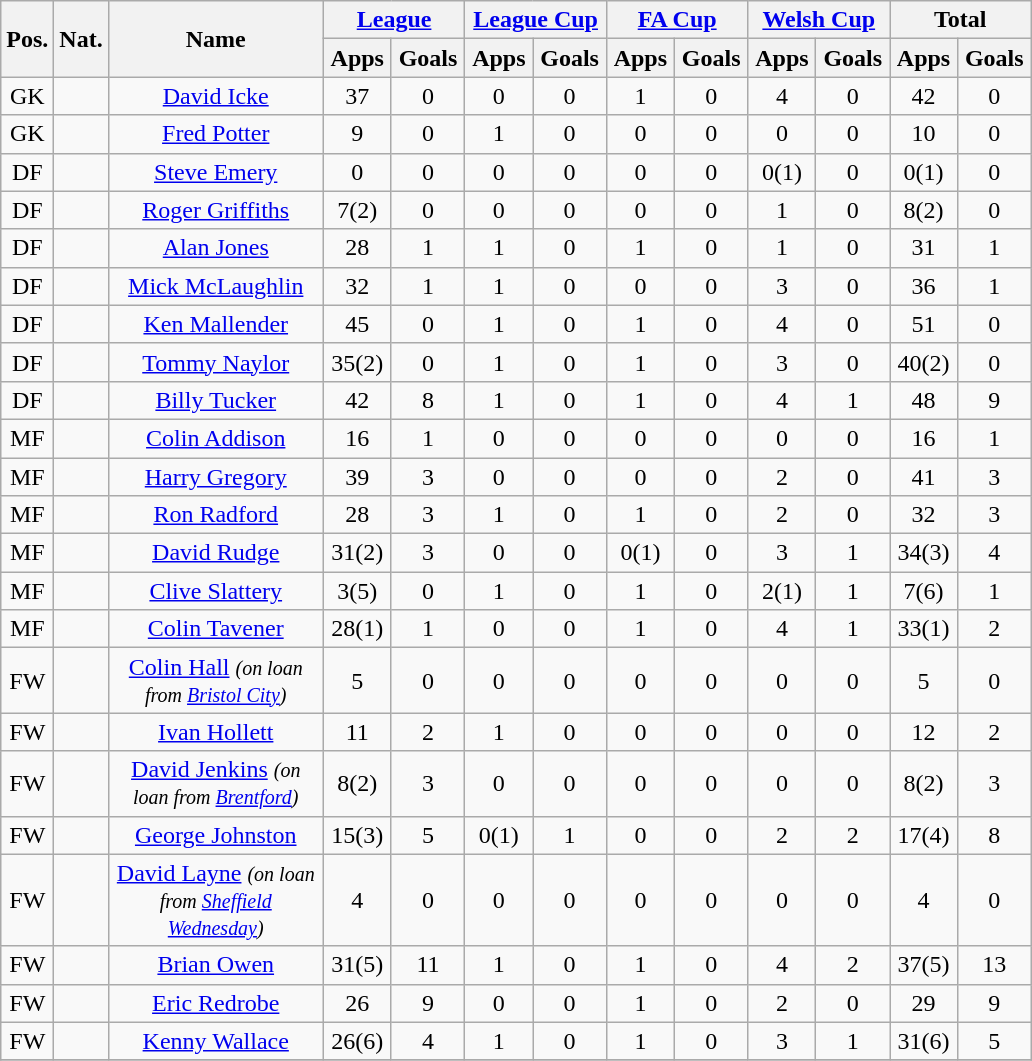<table class="wikitable plainrowheaders" style="text-align:center">
<tr>
<th rowspan="2">Pos.</th>
<th rowspan="2">Nat.</th>
<th rowspan="2" width="136">Name</th>
<th colspan="2" width="87"><a href='#'>League</a></th>
<th colspan="2" width="87"><a href='#'>League Cup</a></th>
<th colspan="2" width="87"><a href='#'>FA Cup</a></th>
<th colspan="2" width="87"><a href='#'>Welsh Cup</a></th>
<th colspan="2" width="87">Total</th>
</tr>
<tr>
<th>Apps</th>
<th>Goals</th>
<th>Apps</th>
<th>Goals</th>
<th>Apps</th>
<th>Goals</th>
<th>Apps</th>
<th>Goals</th>
<th>Apps</th>
<th>Goals</th>
</tr>
<tr>
<td>GK</td>
<td></td>
<td><a href='#'>David Icke</a></td>
<td>37</td>
<td>0</td>
<td>0</td>
<td>0</td>
<td>1</td>
<td>0</td>
<td>4</td>
<td>0</td>
<td>42</td>
<td>0</td>
</tr>
<tr>
<td>GK</td>
<td></td>
<td><a href='#'>Fred Potter</a></td>
<td>9</td>
<td>0</td>
<td>1</td>
<td>0</td>
<td>0</td>
<td>0</td>
<td>0</td>
<td>0</td>
<td>10</td>
<td>0</td>
</tr>
<tr>
<td>DF</td>
<td></td>
<td><a href='#'>Steve Emery</a></td>
<td>0</td>
<td>0</td>
<td>0</td>
<td>0</td>
<td>0</td>
<td>0</td>
<td>0(1)</td>
<td>0</td>
<td>0(1)</td>
<td>0</td>
</tr>
<tr>
<td>DF</td>
<td></td>
<td><a href='#'>Roger Griffiths</a></td>
<td>7(2)</td>
<td>0</td>
<td>0</td>
<td>0</td>
<td>0</td>
<td>0</td>
<td>1</td>
<td>0</td>
<td>8(2)</td>
<td>0</td>
</tr>
<tr>
<td>DF</td>
<td></td>
<td><a href='#'>Alan Jones</a></td>
<td>28</td>
<td>1</td>
<td>1</td>
<td>0</td>
<td>1</td>
<td>0</td>
<td>1</td>
<td>0</td>
<td>31</td>
<td>1</td>
</tr>
<tr>
<td>DF</td>
<td></td>
<td><a href='#'>Mick McLaughlin</a></td>
<td>32</td>
<td>1</td>
<td>1</td>
<td>0</td>
<td>0</td>
<td>0</td>
<td>3</td>
<td>0</td>
<td>36</td>
<td>1</td>
</tr>
<tr>
<td>DF</td>
<td></td>
<td><a href='#'>Ken Mallender</a></td>
<td>45</td>
<td>0</td>
<td>1</td>
<td>0</td>
<td>1</td>
<td>0</td>
<td>4</td>
<td>0</td>
<td>51</td>
<td>0</td>
</tr>
<tr>
<td>DF</td>
<td></td>
<td><a href='#'>Tommy Naylor</a></td>
<td>35(2)</td>
<td>0</td>
<td>1</td>
<td>0</td>
<td>1</td>
<td>0</td>
<td>3</td>
<td>0</td>
<td>40(2)</td>
<td>0</td>
</tr>
<tr>
<td>DF</td>
<td></td>
<td><a href='#'>Billy Tucker</a></td>
<td>42</td>
<td>8</td>
<td>1</td>
<td>0</td>
<td>1</td>
<td>0</td>
<td>4</td>
<td>1</td>
<td>48</td>
<td>9</td>
</tr>
<tr>
<td>MF</td>
<td></td>
<td><a href='#'>Colin Addison</a></td>
<td>16</td>
<td>1</td>
<td>0</td>
<td>0</td>
<td>0</td>
<td>0</td>
<td>0</td>
<td>0</td>
<td>16</td>
<td>1</td>
</tr>
<tr>
<td>MF</td>
<td></td>
<td><a href='#'>Harry Gregory</a></td>
<td>39</td>
<td>3</td>
<td>0</td>
<td>0</td>
<td>0</td>
<td>0</td>
<td>2</td>
<td>0</td>
<td>41</td>
<td>3</td>
</tr>
<tr>
<td>MF</td>
<td></td>
<td><a href='#'>Ron Radford</a></td>
<td>28</td>
<td>3</td>
<td>1</td>
<td>0</td>
<td>1</td>
<td>0</td>
<td>2</td>
<td>0</td>
<td>32</td>
<td>3</td>
</tr>
<tr>
<td>MF</td>
<td></td>
<td><a href='#'>David Rudge</a></td>
<td>31(2)</td>
<td>3</td>
<td>0</td>
<td>0</td>
<td>0(1)</td>
<td>0</td>
<td>3</td>
<td>1</td>
<td>34(3)</td>
<td>4</td>
</tr>
<tr>
<td>MF</td>
<td></td>
<td><a href='#'>Clive Slattery</a></td>
<td>3(5)</td>
<td>0</td>
<td>1</td>
<td>0</td>
<td>1</td>
<td>0</td>
<td>2(1)</td>
<td>1</td>
<td>7(6)</td>
<td>1</td>
</tr>
<tr>
<td>MF</td>
<td></td>
<td><a href='#'>Colin Tavener</a></td>
<td>28(1)</td>
<td>1</td>
<td>0</td>
<td>0</td>
<td>1</td>
<td>0</td>
<td>4</td>
<td>1</td>
<td>33(1)</td>
<td>2</td>
</tr>
<tr>
<td>FW</td>
<td></td>
<td><a href='#'>Colin Hall</a> <em><small>(on loan from <a href='#'>Bristol City</a>)</small></em></td>
<td>5</td>
<td>0</td>
<td>0</td>
<td>0</td>
<td>0</td>
<td>0</td>
<td>0</td>
<td>0</td>
<td>5</td>
<td>0</td>
</tr>
<tr>
<td>FW</td>
<td></td>
<td><a href='#'>Ivan Hollett</a></td>
<td>11</td>
<td>2</td>
<td>1</td>
<td>0</td>
<td>0</td>
<td>0</td>
<td>0</td>
<td>0</td>
<td>12</td>
<td>2</td>
</tr>
<tr>
<td>FW</td>
<td></td>
<td><a href='#'>David Jenkins</a> <em><small>(on loan from <a href='#'>Brentford</a>)</small></em></td>
<td>8(2)</td>
<td>3</td>
<td>0</td>
<td>0</td>
<td>0</td>
<td>0</td>
<td>0</td>
<td>0</td>
<td>8(2)</td>
<td>3</td>
</tr>
<tr>
<td>FW</td>
<td></td>
<td><a href='#'>George Johnston</a></td>
<td>15(3)</td>
<td>5</td>
<td>0(1)</td>
<td>1</td>
<td>0</td>
<td>0</td>
<td>2</td>
<td>2</td>
<td>17(4)</td>
<td>8</td>
</tr>
<tr>
<td>FW</td>
<td></td>
<td><a href='#'>David Layne</a> <em><small>(on loan from <a href='#'>Sheffield Wednesday</a>)</small></em></td>
<td>4</td>
<td>0</td>
<td>0</td>
<td>0</td>
<td>0</td>
<td>0</td>
<td>0</td>
<td>0</td>
<td>4</td>
<td>0</td>
</tr>
<tr>
<td>FW</td>
<td></td>
<td><a href='#'>Brian Owen</a></td>
<td>31(5)</td>
<td>11</td>
<td>1</td>
<td>0</td>
<td>1</td>
<td>0</td>
<td>4</td>
<td>2</td>
<td>37(5)</td>
<td>13</td>
</tr>
<tr>
<td>FW</td>
<td></td>
<td><a href='#'>Eric Redrobe</a></td>
<td>26</td>
<td>9</td>
<td>0</td>
<td>0</td>
<td>1</td>
<td>0</td>
<td>2</td>
<td>0</td>
<td>29</td>
<td>9</td>
</tr>
<tr>
<td>FW</td>
<td></td>
<td><a href='#'>Kenny Wallace</a></td>
<td>26(6)</td>
<td>4</td>
<td>1</td>
<td>0</td>
<td>1</td>
<td>0</td>
<td>3</td>
<td>1</td>
<td>31(6)</td>
<td>5</td>
</tr>
<tr>
</tr>
</table>
